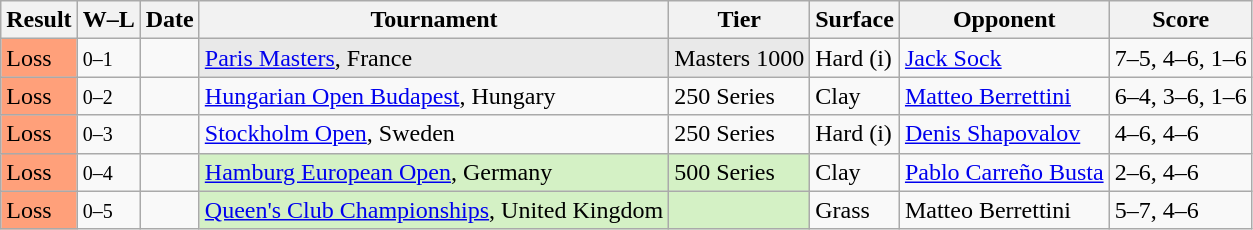<table class="sortable wikitable">
<tr>
<th>Result</th>
<th class="unsortable">W–L</th>
<th>Date</th>
<th>Tournament</th>
<th>Tier</th>
<th>Surface</th>
<th>Opponent</th>
<th class="unsortable">Score</th>
</tr>
<tr>
<td bgcolor=FFA07A>Loss</td>
<td><small>0–1</small></td>
<td><a href='#'></a></td>
<td style="background:#E9E9E9;"><a href='#'>Paris Masters</a>, France</td>
<td style="background:#E9E9E9;">Masters 1000</td>
<td>Hard (i)</td>
<td> <a href='#'>Jack Sock</a></td>
<td>7–5, 4–6, 1–6</td>
</tr>
<tr>
<td bgcolor=FFA07A>Loss</td>
<td><small>0–2</small></td>
<td><a href='#'></a></td>
<td><a href='#'>Hungarian Open Budapest</a>, Hungary</td>
<td>250 Series</td>
<td>Clay</td>
<td> <a href='#'>Matteo Berrettini</a></td>
<td>6–4, 3–6, 1–6</td>
</tr>
<tr>
<td bgcolor=FFA07A>Loss</td>
<td><small>0–3</small></td>
<td><a href='#'></a></td>
<td><a href='#'>Stockholm Open</a>, Sweden</td>
<td>250 Series</td>
<td>Hard (i)</td>
<td> <a href='#'>Denis Shapovalov</a></td>
<td>4–6, 4–6</td>
</tr>
<tr>
<td bgcolor=FFA07A>Loss</td>
<td><small>0–4</small></td>
<td><a href='#'></a></td>
<td style="background:#d4f1c5;"><a href='#'>Hamburg European Open</a>, Germany</td>
<td style="background:#d4f1c5;">500 Series</td>
<td>Clay</td>
<td> <a href='#'>Pablo Carreño Busta</a></td>
<td>2–6, 4–6</td>
</tr>
<tr>
<td bgcolor=FFA07A>Loss</td>
<td><small>0–5</small></td>
<td><a href='#'></a></td>
<td style="background:#d4f1c5"><a href='#'>Queen's Club Championships</a>, United Kingdom</td>
<td style="background:#d4f1c5"></td>
<td>Grass</td>
<td> Matteo Berrettini</td>
<td>5–7, 4–6</td>
</tr>
</table>
